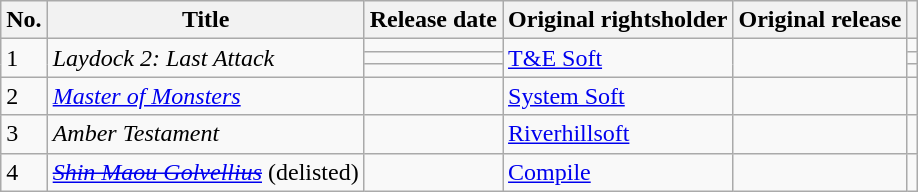<table class="wikitable sortable" width="auto">
<tr>
<th>No.</th>
<th>Title</th>
<th>Release date</th>
<th>Original rightsholder</th>
<th>Original release</th>
<th></th>
</tr>
<tr>
<td rowspan="3">1</td>
<td rowspan="3"><em>Laydock 2: Last Attack</em></td>
<td></td>
<td rowspan="3"><a href='#'>T&E Soft</a></td>
<td rowspan="3"></td>
<td></td>
</tr>
<tr>
<td><em></em></td>
<td></td>
</tr>
<tr>
<td><em></em></td>
<td></td>
</tr>
<tr>
<td>2</td>
<td><a href='#'><em>Master of Monsters</em></a></td>
<td></td>
<td><a href='#'>System Soft</a></td>
<td></td>
<td></td>
</tr>
<tr>
<td>3</td>
<td><em>Amber Testament</em></td>
<td><em></em></td>
<td><a href='#'>Riverhillsoft</a></td>
<td></td>
<td></td>
</tr>
<tr>
<td>4</td>
<td><a href='#'><em><s>Shin Maou Golvellius</s></em></a> (delisted)</td>
<td><em></em></td>
<td><a href='#'>Compile</a></td>
<td></td>
<td></td>
</tr>
</table>
